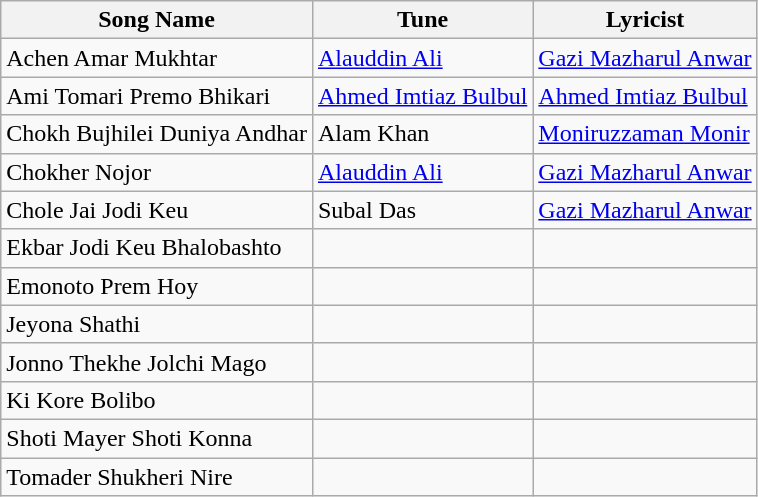<table class="wikitable sortable collapsible">
<tr>
<th style=*background:d0e5f5">Song Name</th>
<th style=*background:d0e5f5">Tune</th>
<th style=*background:d0e5f5">Lyricist</th>
</tr>
<tr>
<td>Achen Amar Mukhtar</td>
<td><a href='#'>Alauddin Ali</a></td>
<td><a href='#'>Gazi Mazharul Anwar</a></td>
</tr>
<tr>
<td>Ami Tomari Premo Bhikari</td>
<td><a href='#'>Ahmed Imtiaz Bulbul</a></td>
<td><a href='#'>Ahmed Imtiaz Bulbul</a></td>
</tr>
<tr>
<td>Chokh Bujhilei Duniya Andhar</td>
<td>Alam Khan</td>
<td><a href='#'>Moniruzzaman Monir</a></td>
</tr>
<tr>
<td>Chokher Nojor</td>
<td><a href='#'>Alauddin Ali</a></td>
<td><a href='#'>Gazi Mazharul Anwar</a></td>
</tr>
<tr>
<td>Chole Jai Jodi Keu</td>
<td>Subal Das</td>
<td><a href='#'>Gazi Mazharul Anwar</a></td>
</tr>
<tr>
<td>Ekbar Jodi Keu Bhalobashto</td>
<td></td>
<td></td>
</tr>
<tr>
<td>Emonoto Prem Hoy</td>
<td></td>
<td></td>
</tr>
<tr>
<td>Jeyona Shathi</td>
<td></td>
<td></td>
</tr>
<tr>
<td>Jonno Thekhe Jolchi Mago</td>
<td></td>
<td></td>
</tr>
<tr>
<td>Ki Kore Bolibo</td>
<td></td>
<td></td>
</tr>
<tr>
<td>Shoti Mayer Shoti Konna</td>
<td></td>
<td></td>
</tr>
<tr>
<td>Tomader Shukheri Nire</td>
<td></td>
<td></td>
</tr>
</table>
